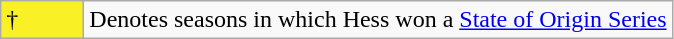<table class="wikitable">
<tr>
<td style="background:#f9f025; width:3em;">†</td>
<td>Denotes seasons in which Hess won a <a href='#'>State of Origin Series</a></td>
</tr>
</table>
